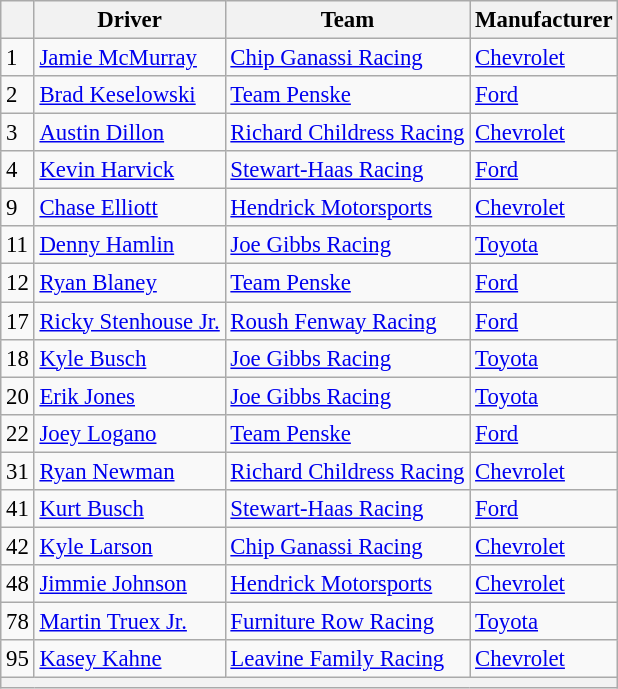<table class="wikitable" style="font-size:95%">
<tr>
<th></th>
<th>Driver</th>
<th>Team</th>
<th>Manufacturer</th>
</tr>
<tr>
<td>1</td>
<td><a href='#'>Jamie McMurray</a></td>
<td><a href='#'>Chip Ganassi Racing</a></td>
<td><a href='#'>Chevrolet</a></td>
</tr>
<tr>
<td>2</td>
<td><a href='#'>Brad Keselowski</a></td>
<td><a href='#'>Team Penske</a></td>
<td><a href='#'>Ford</a></td>
</tr>
<tr>
<td>3</td>
<td><a href='#'>Austin Dillon</a></td>
<td><a href='#'>Richard Childress Racing</a></td>
<td><a href='#'>Chevrolet</a></td>
</tr>
<tr>
<td>4</td>
<td><a href='#'>Kevin Harvick</a></td>
<td><a href='#'>Stewart-Haas Racing</a></td>
<td><a href='#'>Ford</a></td>
</tr>
<tr>
<td>9</td>
<td><a href='#'>Chase Elliott</a></td>
<td><a href='#'>Hendrick Motorsports</a></td>
<td><a href='#'>Chevrolet</a></td>
</tr>
<tr>
<td>11</td>
<td><a href='#'>Denny Hamlin</a></td>
<td><a href='#'>Joe Gibbs Racing</a></td>
<td><a href='#'>Toyota</a></td>
</tr>
<tr>
<td>12</td>
<td><a href='#'>Ryan Blaney</a></td>
<td><a href='#'>Team Penske</a></td>
<td><a href='#'>Ford</a></td>
</tr>
<tr>
<td>17</td>
<td><a href='#'>Ricky Stenhouse Jr.</a></td>
<td><a href='#'>Roush Fenway Racing</a></td>
<td><a href='#'>Ford</a></td>
</tr>
<tr>
<td>18</td>
<td><a href='#'>Kyle Busch</a></td>
<td><a href='#'>Joe Gibbs Racing</a></td>
<td><a href='#'>Toyota</a></td>
</tr>
<tr>
<td>20</td>
<td><a href='#'>Erik Jones</a></td>
<td><a href='#'>Joe Gibbs Racing</a></td>
<td><a href='#'>Toyota</a></td>
</tr>
<tr>
<td>22</td>
<td><a href='#'>Joey Logano</a></td>
<td><a href='#'>Team Penske</a></td>
<td><a href='#'>Ford</a></td>
</tr>
<tr>
<td>31</td>
<td><a href='#'>Ryan Newman</a></td>
<td><a href='#'>Richard Childress Racing</a></td>
<td><a href='#'>Chevrolet</a></td>
</tr>
<tr>
<td>41</td>
<td><a href='#'>Kurt Busch</a></td>
<td><a href='#'>Stewart-Haas Racing</a></td>
<td><a href='#'>Ford</a></td>
</tr>
<tr>
<td>42</td>
<td><a href='#'>Kyle Larson</a></td>
<td><a href='#'>Chip Ganassi Racing</a></td>
<td><a href='#'>Chevrolet</a></td>
</tr>
<tr>
<td>48</td>
<td><a href='#'>Jimmie Johnson</a></td>
<td><a href='#'>Hendrick Motorsports</a></td>
<td><a href='#'>Chevrolet</a></td>
</tr>
<tr>
<td>78</td>
<td><a href='#'>Martin Truex Jr.</a></td>
<td><a href='#'>Furniture Row Racing</a></td>
<td><a href='#'>Toyota</a></td>
</tr>
<tr>
<td>95</td>
<td><a href='#'>Kasey Kahne</a></td>
<td><a href='#'>Leavine Family Racing</a></td>
<td><a href='#'>Chevrolet</a></td>
</tr>
<tr>
<th colspan="5"></th>
</tr>
</table>
